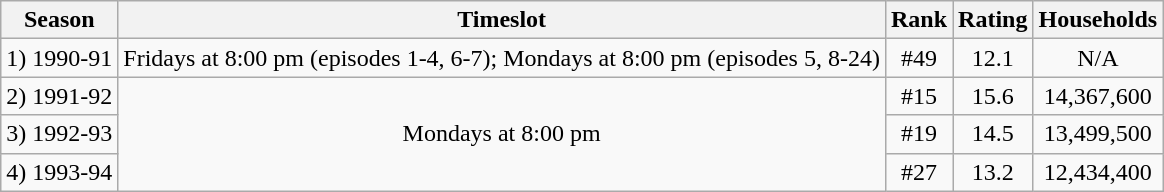<table class="wikitable" style="text-align:center;">
<tr>
<th>Season</th>
<th>Timeslot</th>
<th>Rank</th>
<th>Rating</th>
<th>Households</th>
</tr>
<tr>
<td>1) 1990-91</td>
<td>Fridays at 8:00 pm (episodes 1-4, 6-7); Mondays at 8:00 pm (episodes 5, 8-24)</td>
<td>#49</td>
<td>12.1</td>
<td>N/A</td>
</tr>
<tr>
<td>2) 1991-92</td>
<td rowspan="3">Mondays at 8:00 pm</td>
<td>#15</td>
<td>15.6</td>
<td>14,367,600</td>
</tr>
<tr>
<td>3) 1992-93</td>
<td>#19</td>
<td>14.5</td>
<td>13,499,500</td>
</tr>
<tr>
<td>4) 1993-94</td>
<td>#27</td>
<td>13.2</td>
<td>12,434,400</td>
</tr>
</table>
